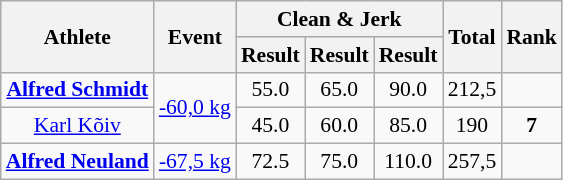<table class="wikitable" style="font-size:90%">
<tr>
<th rowspan="2">Athlete</th>
<th rowspan="2">Event</th>
<th colspan="3">Clean & Jerk</th>
<th rowspan="2">Total</th>
<th rowspan="2">Rank</th>
</tr>
<tr>
<th>Result</th>
<th>Result</th>
<th>Result</th>
</tr>
<tr align=center>
<td><strong><a href='#'>Alfred Schmidt</a></strong></td>
<td rowspan=2><a href='#'>-60,0 kg</a></td>
<td>55.0</td>
<td>65.0</td>
<td>90.0</td>
<td>212,5</td>
<td></td>
</tr>
<tr align=center>
<td><a href='#'>Karl Kõiv</a></td>
<td>45.0</td>
<td>60.0</td>
<td>85.0</td>
<td>190</td>
<td><strong>7</strong></td>
</tr>
<tr align=center>
<td><strong><a href='#'>Alfred Neuland</a></strong></td>
<td><a href='#'>-67,5 kg</a></td>
<td>72.5</td>
<td>75.0</td>
<td>110.0</td>
<td>257,5</td>
<td></td>
</tr>
</table>
